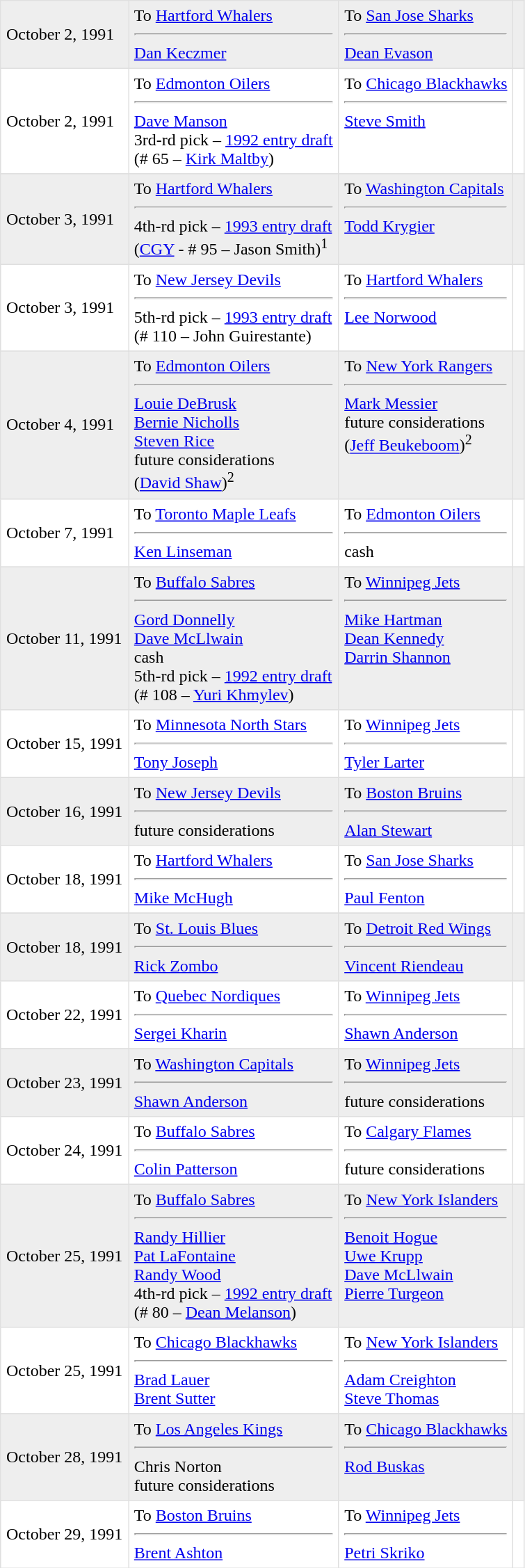<table border=1 style="border-collapse:collapse" bordercolor="#DFDFDF"  cellpadding="5">
<tr bgcolor="#eeeeee">
<td>October 2, 1991</td>
<td valign="top">To <a href='#'>Hartford Whalers</a><hr><a href='#'>Dan Keczmer</a></td>
<td valign="top">To <a href='#'>San Jose Sharks</a><hr><a href='#'>Dean Evason</a></td>
<td></td>
</tr>
<tr>
<td>October 2, 1991</td>
<td valign="top">To <a href='#'>Edmonton Oilers</a><hr><a href='#'>Dave Manson</a><br>3rd-rd pick – <a href='#'>1992 entry draft</a><br>(# 65 – <a href='#'>Kirk Maltby</a>)</td>
<td valign="top">To <a href='#'>Chicago Blackhawks</a><hr><a href='#'>Steve Smith</a></td>
<td></td>
</tr>
<tr>
</tr>
<tr bgcolor="#eeeeee">
<td>October 3, 1991</td>
<td valign="top">To <a href='#'>Hartford Whalers</a><hr>4th-rd pick – <a href='#'>1993 entry draft</a><br>(<a href='#'>CGY</a> - # 95 – Jason Smith)<sup>1</sup></td>
<td valign="top">To <a href='#'>Washington Capitals</a><hr><a href='#'>Todd Krygier</a></td>
<td></td>
</tr>
<tr>
<td>October 3, 1991</td>
<td valign="top">To <a href='#'>New Jersey Devils</a><hr>5th-rd pick – <a href='#'>1993 entry draft</a><br>(# 110 – John Guirestante)</td>
<td valign="top">To <a href='#'>Hartford Whalers</a><hr><a href='#'>Lee Norwood</a></td>
<td></td>
</tr>
<tr>
</tr>
<tr bgcolor="#eeeeee">
<td>October 4, 1991</td>
<td valign="top">To <a href='#'>Edmonton Oilers</a><hr><a href='#'>Louie DeBrusk</a><br><a href='#'>Bernie Nicholls</a><br><a href='#'>Steven Rice</a><br>future considerations<br>(<a href='#'>David Shaw</a>)<sup>2</sup></td>
<td valign="top">To <a href='#'>New York Rangers</a><hr><a href='#'>Mark Messier</a><br>future considerations<br>(<a href='#'>Jeff Beukeboom</a>)<sup>2</sup></td>
<td></td>
</tr>
<tr>
<td>October 7, 1991</td>
<td valign="top">To <a href='#'>Toronto Maple Leafs</a><hr><a href='#'>Ken Linseman</a></td>
<td valign="top">To <a href='#'>Edmonton Oilers</a><hr>cash</td>
<td></td>
</tr>
<tr bgcolor="#eeeeee">
<td>October 11, 1991</td>
<td valign="top">To <a href='#'>Buffalo Sabres</a><hr><a href='#'>Gord Donnelly</a><br><a href='#'>Dave McLlwain</a><br>cash<br>5th-rd pick – <a href='#'>1992 entry draft</a><br>(# 108 – <a href='#'>Yuri Khmylev</a>)</td>
<td valign="top">To <a href='#'>Winnipeg Jets</a><hr><a href='#'>Mike Hartman</a><br><a href='#'>Dean Kennedy</a><br><a href='#'>Darrin Shannon</a></td>
<td></td>
</tr>
<tr>
<td>October 15, 1991</td>
<td valign="top">To <a href='#'>Minnesota North Stars</a><hr><a href='#'>Tony Joseph</a></td>
<td valign="top">To <a href='#'>Winnipeg Jets</a><hr><a href='#'>Tyler Larter</a></td>
<td></td>
</tr>
<tr>
</tr>
<tr bgcolor="#eeeeee">
<td>October 16, 1991</td>
<td valign="top">To <a href='#'>New Jersey Devils</a><hr>future considerations</td>
<td valign="top">To <a href='#'>Boston Bruins</a><hr><a href='#'>Alan Stewart</a></td>
<td></td>
</tr>
<tr>
<td>October 18, 1991</td>
<td valign="top">To <a href='#'>Hartford Whalers</a><hr><a href='#'>Mike McHugh</a></td>
<td valign="top">To <a href='#'>San Jose Sharks</a><hr><a href='#'>Paul Fenton</a></td>
<td></td>
</tr>
<tr>
</tr>
<tr bgcolor="#eeeeee">
<td>October 18, 1991</td>
<td valign="top">To <a href='#'>St. Louis Blues</a><hr><a href='#'>Rick Zombo</a></td>
<td valign="top">To <a href='#'>Detroit Red Wings</a><hr><a href='#'>Vincent Riendeau</a></td>
<td></td>
</tr>
<tr>
<td>October 22, 1991</td>
<td valign="top">To <a href='#'>Quebec Nordiques</a><hr><a href='#'>Sergei Kharin</a></td>
<td valign="top">To <a href='#'>Winnipeg Jets</a><hr><a href='#'>Shawn Anderson</a></td>
<td></td>
</tr>
<tr>
</tr>
<tr bgcolor="#eeeeee">
<td>October 23, 1991</td>
<td valign="top">To <a href='#'>Washington Capitals</a><hr><a href='#'>Shawn Anderson</a></td>
<td valign="top">To <a href='#'>Winnipeg Jets</a><hr>future considerations</td>
<td></td>
</tr>
<tr>
<td>October 24, 1991</td>
<td valign="top">To <a href='#'>Buffalo Sabres</a><hr><a href='#'>Colin Patterson</a></td>
<td valign="top">To <a href='#'>Calgary Flames</a><hr>future considerations</td>
<td></td>
</tr>
<tr bgcolor="#eeeeee">
<td>October 25, 1991</td>
<td valign="top">To <a href='#'>Buffalo Sabres</a><hr><a href='#'>Randy Hillier</a><br><a href='#'>Pat LaFontaine</a><br><a href='#'>Randy Wood</a><br>4th-rd pick – <a href='#'>1992 entry draft</a><br>(# 80 – <a href='#'>Dean Melanson</a>)</td>
<td valign="top">To <a href='#'>New York Islanders</a><hr><a href='#'>Benoit Hogue</a><br><a href='#'>Uwe Krupp</a><br><a href='#'>Dave McLlwain</a><br><a href='#'>Pierre Turgeon</a></td>
<td></td>
</tr>
<tr>
<td>October 25, 1991</td>
<td valign="top">To <a href='#'>Chicago Blackhawks</a><hr><a href='#'>Brad Lauer</a><br><a href='#'>Brent Sutter</a></td>
<td valign="top">To <a href='#'>New York Islanders</a><hr><a href='#'>Adam Creighton</a><br><a href='#'>Steve Thomas</a></td>
<td></td>
</tr>
<tr>
</tr>
<tr bgcolor="#eeeeee">
<td>October 28, 1991</td>
<td valign="top">To <a href='#'>Los Angeles Kings</a><hr>Chris Norton<br>future considerations</td>
<td valign="top">To <a href='#'>Chicago Blackhawks</a><hr><a href='#'>Rod Buskas</a></td>
<td></td>
</tr>
<tr>
<td>October 29, 1991</td>
<td valign="top">To <a href='#'>Boston Bruins</a><hr><a href='#'>Brent Ashton</a></td>
<td valign="top">To <a href='#'>Winnipeg Jets</a><hr><a href='#'>Petri Skriko</a></td>
<td></td>
</tr>
</table>
